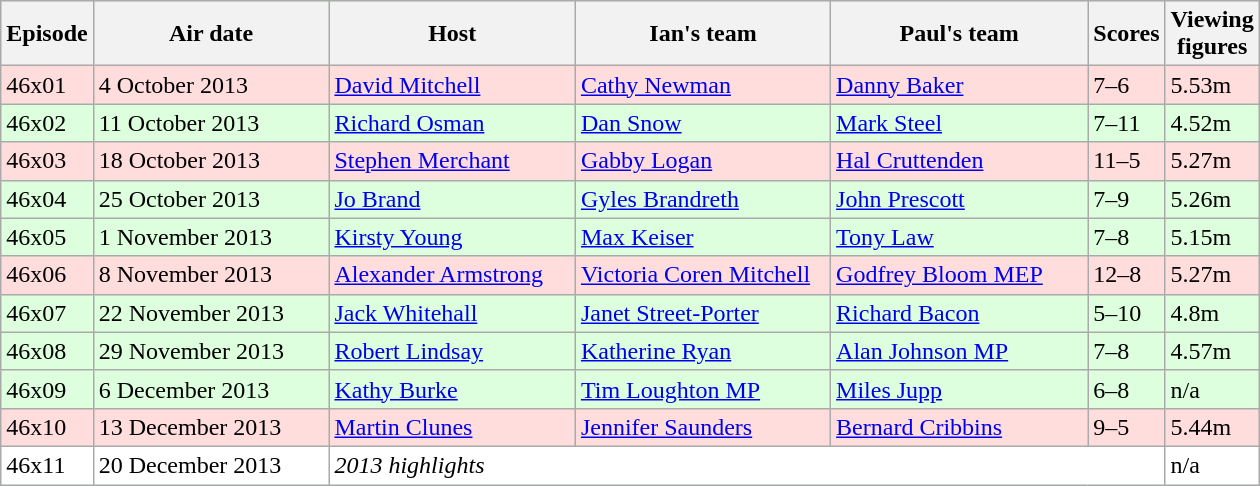<table class="wikitable"  style="width:840px; background:#dfd;">
<tr>
<th style="width:5%;">Episode</th>
<th style="width:21%;">Air date</th>
<th style="width:22%;">Host</th>
<th style="width:23%;">Ian's team</th>
<th style="width:23%;">Paul's team</th>
<th style="width:5%;">Scores</th>
<th style="width:120%;">Viewing figures</th>
</tr>
<tr style="background:#fdd;">
<td>46x01</td>
<td>4 October 2013</td>
<td><a href='#'>David Mitchell</a></td>
<td><a href='#'>Cathy Newman</a></td>
<td><a href='#'>Danny Baker</a></td>
<td>7–6</td>
<td>5.53m</td>
</tr>
<tr>
<td>46x02</td>
<td>11 October 2013</td>
<td><a href='#'>Richard Osman</a></td>
<td><a href='#'>Dan Snow</a></td>
<td><a href='#'>Mark Steel</a></td>
<td>7–11</td>
<td>4.52m</td>
</tr>
<tr style="background:#fdd;">
<td>46x03</td>
<td>18 October 2013</td>
<td><a href='#'>Stephen Merchant</a></td>
<td><a href='#'>Gabby Logan</a></td>
<td><a href='#'>Hal Cruttenden</a></td>
<td>11–5</td>
<td>5.27m</td>
</tr>
<tr>
<td>46x04</td>
<td>25 October 2013</td>
<td><a href='#'>Jo Brand</a></td>
<td><a href='#'>Gyles Brandreth</a></td>
<td><a href='#'>John Prescott</a></td>
<td>7–9</td>
<td>5.26m</td>
</tr>
<tr>
<td>46x05</td>
<td>1 November 2013</td>
<td><a href='#'>Kirsty Young</a></td>
<td><a href='#'>Max Keiser</a></td>
<td><a href='#'>Tony Law</a></td>
<td>7–8</td>
<td>5.15m</td>
</tr>
<tr style="background:#fdd;">
<td>46x06</td>
<td>8 November 2013</td>
<td><a href='#'>Alexander Armstrong</a></td>
<td><a href='#'>Victoria Coren Mitchell</a></td>
<td><a href='#'>Godfrey Bloom MEP</a></td>
<td>12–8</td>
<td>5.27m</td>
</tr>
<tr>
<td>46x07</td>
<td>22 November 2013</td>
<td><a href='#'>Jack Whitehall</a></td>
<td><a href='#'>Janet Street-Porter</a></td>
<td><a href='#'>Richard Bacon</a></td>
<td>5–10</td>
<td>4.8m</td>
</tr>
<tr>
<td>46x08</td>
<td>29 November 2013</td>
<td><a href='#'>Robert Lindsay</a></td>
<td><a href='#'>Katherine Ryan</a></td>
<td><a href='#'>Alan Johnson MP</a></td>
<td>7–8</td>
<td>4.57m</td>
</tr>
<tr>
<td>46x09</td>
<td>6 December 2013</td>
<td><a href='#'>Kathy Burke</a></td>
<td><a href='#'>Tim Loughton MP</a></td>
<td><a href='#'>Miles Jupp</a></td>
<td>6–8</td>
<td>n/a</td>
</tr>
<tr style="background:#fdd;">
<td>46x10</td>
<td>13 December 2013</td>
<td><a href='#'>Martin Clunes</a></td>
<td><a href='#'>Jennifer Saunders</a></td>
<td><a href='#'>Bernard Cribbins</a></td>
<td>9–5</td>
<td>5.44m</td>
</tr>
<tr style="background:#fff;">
<td>46x11</td>
<td>20 December 2013</td>
<td colspan="4"><em>2013 highlights</em></td>
<td>n/a</td>
</tr>
</table>
